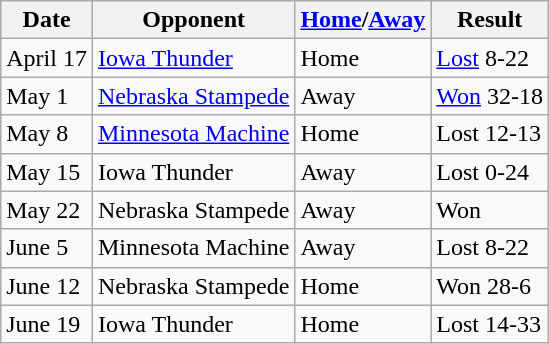<table class="wikitable">
<tr>
<th>Date</th>
<th>Opponent</th>
<th><a href='#'>Home</a>/<a href='#'>Away</a></th>
<th>Result</th>
</tr>
<tr>
<td>April 17</td>
<td><a href='#'>Iowa Thunder</a></td>
<td>Home</td>
<td><a href='#'>Lost</a> 8-22</td>
</tr>
<tr>
<td>May 1</td>
<td><a href='#'>Nebraska Stampede</a></td>
<td>Away</td>
<td><a href='#'>Won</a> 32-18</td>
</tr>
<tr>
<td>May 8</td>
<td><a href='#'>Minnesota Machine</a></td>
<td>Home</td>
<td>Lost 12-13</td>
</tr>
<tr>
<td>May 15</td>
<td>Iowa Thunder</td>
<td>Away</td>
<td>Lost 0-24</td>
</tr>
<tr>
<td>May 22</td>
<td>Nebraska Stampede</td>
<td>Away</td>
<td>Won</td>
</tr>
<tr>
<td>June 5</td>
<td>Minnesota Machine</td>
<td>Away</td>
<td>Lost 8-22</td>
</tr>
<tr>
<td>June 12</td>
<td>Nebraska Stampede</td>
<td>Home</td>
<td>Won 28-6</td>
</tr>
<tr>
<td>June 19</td>
<td>Iowa Thunder</td>
<td>Home</td>
<td>Lost 14-33</td>
</tr>
</table>
